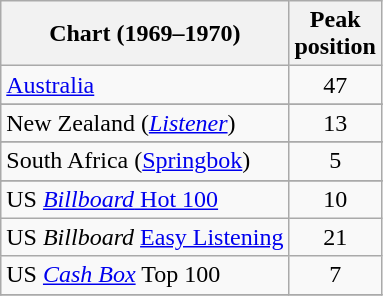<table class="wikitable sortable">
<tr>
<th>Chart (1969–1970)</th>
<th>Peak<br>position</th>
</tr>
<tr>
<td><a href='#'>Australia</a></td>
<td style="text-align:center;">47</td>
</tr>
<tr>
</tr>
<tr>
</tr>
<tr>
</tr>
<tr>
</tr>
<tr>
<td>New Zealand (<em><a href='#'>Listener</a></em>)</td>
<td style="text-align:center;">13</td>
</tr>
<tr>
</tr>
<tr>
<td>South Africa (<a href='#'>Springbok</a>)</td>
<td align="center">5</td>
</tr>
<tr>
</tr>
<tr>
<td>US <a href='#'><em>Billboard</em> Hot 100</a></td>
<td style="text-align:center;">10</td>
</tr>
<tr>
<td>US <em>Billboard</em> <a href='#'>Easy Listening</a></td>
<td align="center">21</td>
</tr>
<tr>
<td>US <em><a href='#'>Cash Box</a></em> Top 100</td>
<td style="text-align:center;">7</td>
</tr>
<tr>
</tr>
</table>
